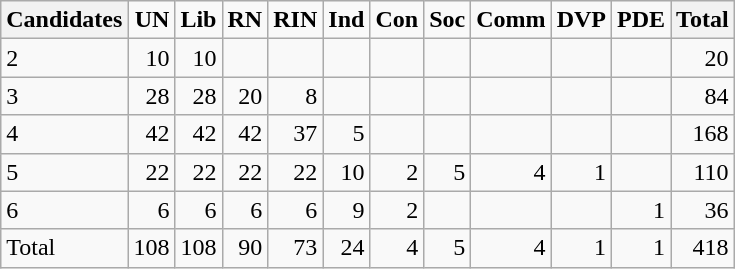<table class="wikitable" style="text-align:right;">
<tr>
<th>Candidates</th>
<td><strong>UN</strong></td>
<td><strong>Lib</strong></td>
<td><strong>RN</strong></td>
<td><strong>RIN</strong></td>
<td><strong>Ind</strong></td>
<td><strong>Con</strong></td>
<td><strong>Soc</strong></td>
<td><strong>Comm</strong></td>
<td><strong>DVP</strong></td>
<td><strong>PDE</strong></td>
<th>Total</th>
</tr>
<tr>
<td style="text-align:left;">2</td>
<td>10</td>
<td>10</td>
<td></td>
<td></td>
<td></td>
<td></td>
<td></td>
<td></td>
<td></td>
<td></td>
<td>20</td>
</tr>
<tr>
<td style="text-align:left;">3</td>
<td>28</td>
<td>28</td>
<td>20</td>
<td>8</td>
<td></td>
<td></td>
<td></td>
<td></td>
<td></td>
<td></td>
<td>84</td>
</tr>
<tr>
<td style="text-align:left;">4</td>
<td>42</td>
<td>42</td>
<td>42</td>
<td>37</td>
<td>5</td>
<td></td>
<td></td>
<td></td>
<td></td>
<td></td>
<td>168</td>
</tr>
<tr>
<td style="text-align:left;">5</td>
<td>22</td>
<td>22</td>
<td>22</td>
<td>22</td>
<td>10</td>
<td>2</td>
<td>5</td>
<td>4</td>
<td>1</td>
<td></td>
<td>110</td>
</tr>
<tr>
<td style="text-align:left;">6</td>
<td>6</td>
<td>6</td>
<td>6</td>
<td>6</td>
<td>9</td>
<td>2</td>
<td></td>
<td></td>
<td></td>
<td>1</td>
<td>36</td>
</tr>
<tr>
<td style="text-align:left;">Total</td>
<td>108</td>
<td>108</td>
<td>90</td>
<td>73</td>
<td>24</td>
<td>4</td>
<td>5</td>
<td>4</td>
<td>1</td>
<td>1</td>
<td>418</td>
</tr>
</table>
